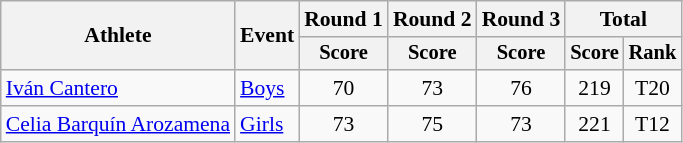<table class="wikitable" style="font-size:90%">
<tr>
<th rowspan="2">Athlete</th>
<th rowspan="2">Event</th>
<th>Round 1</th>
<th>Round 2</th>
<th>Round 3</th>
<th colspan="2">Total</th>
</tr>
<tr style="font-size:95%">
<th>Score</th>
<th>Score</th>
<th>Score</th>
<th>Score</th>
<th>Rank</th>
</tr>
<tr align=center>
<td align=left><a href='#'>Iván Cantero</a></td>
<td align=left><a href='#'>Boys</a></td>
<td>70</td>
<td>73</td>
<td>76</td>
<td>219</td>
<td>T20</td>
</tr>
<tr align=center>
<td align=left><a href='#'>Celia Barquín Arozamena</a></td>
<td align=left><a href='#'>Girls</a></td>
<td>73</td>
<td>75</td>
<td>73</td>
<td>221</td>
<td>T12</td>
</tr>
</table>
